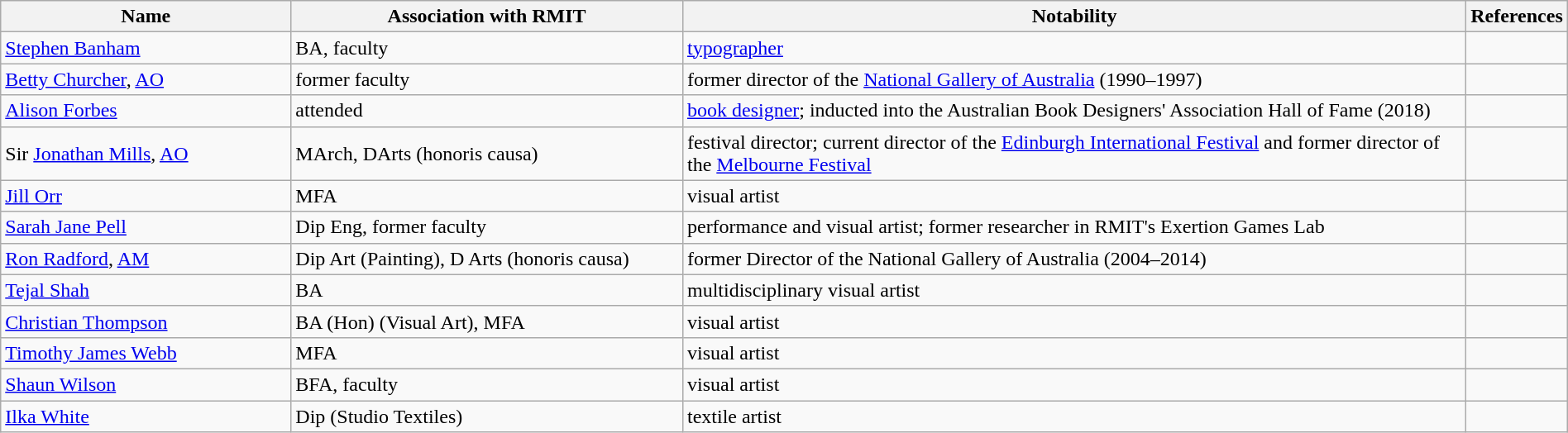<table class="wikitable sortable" style="width:100%">
<tr>
<th style="width:*;">Name</th>
<th style="width:25%;">Association with RMIT</th>
<th style="width:50%;">Notability</th>
<th style="width:5%;" class="unsortable">References</th>
</tr>
<tr>
<td><a href='#'>Stephen Banham</a></td>
<td>BA, faculty</td>
<td><a href='#'>typographer</a></td>
<td></td>
</tr>
<tr>
<td><a href='#'>Betty Churcher</a>, <a href='#'>AO</a></td>
<td>former faculty</td>
<td>former director of the <a href='#'>National Gallery of Australia</a> (1990–1997)</td>
<td></td>
</tr>
<tr>
<td><a href='#'>Alison Forbes</a></td>
<td>attended</td>
<td><a href='#'>book designer</a>; inducted into the Australian Book Designers' Association Hall of Fame (2018)</td>
<td></td>
</tr>
<tr>
<td>Sir <a href='#'>Jonathan Mills</a>, <a href='#'>AO</a></td>
<td>MArch, DArts (honoris causa)</td>
<td>festival director; current director of the <a href='#'>Edinburgh International Festival</a> and former director of the <a href='#'>Melbourne Festival</a></td>
<td></td>
</tr>
<tr>
<td><a href='#'>Jill Orr</a></td>
<td>MFA</td>
<td>visual artist</td>
<td></td>
</tr>
<tr>
<td><a href='#'>Sarah Jane Pell</a></td>
<td>Dip Eng, former faculty</td>
<td>performance and visual artist; former researcher in RMIT's Exertion Games Lab</td>
<td></td>
</tr>
<tr>
<td><a href='#'>Ron Radford</a>, <a href='#'>AM</a></td>
<td>Dip Art (Painting), D Arts (honoris causa)</td>
<td>former Director of the National Gallery of Australia (2004–2014)</td>
<td></td>
</tr>
<tr>
<td><a href='#'>Tejal Shah</a></td>
<td>BA</td>
<td>multidisciplinary visual artist</td>
<td></td>
</tr>
<tr>
<td><a href='#'>Christian Thompson</a></td>
<td>BA (Hon) (Visual Art), MFA</td>
<td>visual artist</td>
<td></td>
</tr>
<tr>
<td><a href='#'>Timothy James Webb</a></td>
<td>MFA</td>
<td>visual artist</td>
<td></td>
</tr>
<tr>
<td><a href='#'>Shaun Wilson</a></td>
<td>BFA, faculty</td>
<td>visual artist</td>
<td></td>
</tr>
<tr>
<td><a href='#'>Ilka White</a></td>
<td>Dip (Studio Textiles)</td>
<td>textile artist</td>
<td></td>
</tr>
</table>
